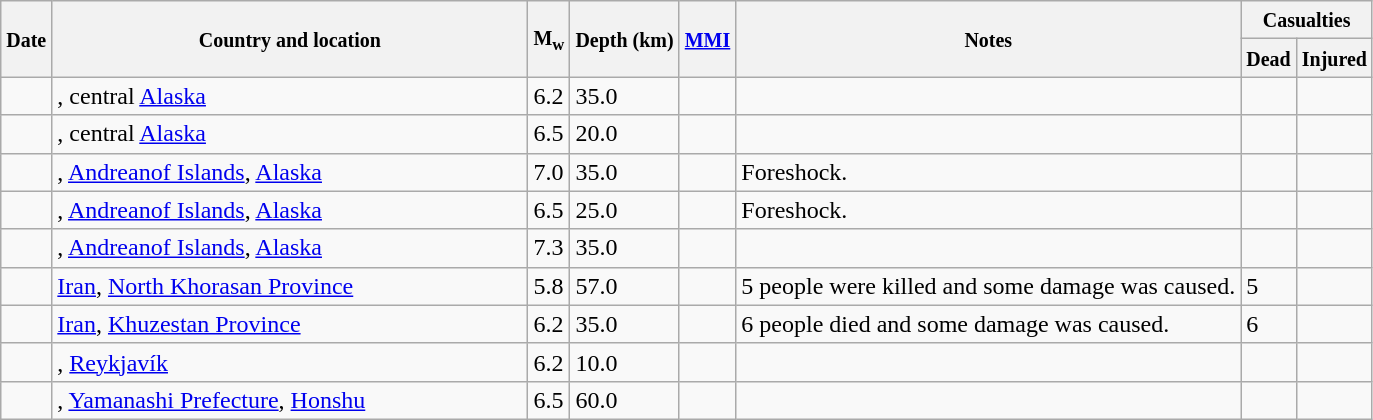<table class="wikitable sortable sort-under" style="border:1px black; margin-left:1em;">
<tr>
<th rowspan="2"><small>Date</small></th>
<th rowspan="2" style="width: 310px"><small>Country and location</small></th>
<th rowspan="2"><small>M<sub>w</sub></small></th>
<th rowspan="2"><small>Depth (km)</small></th>
<th rowspan="2"><small><a href='#'>MMI</a></small></th>
<th rowspan="2" class="unsortable"><small>Notes</small></th>
<th colspan="2"><small>Casualties</small></th>
</tr>
<tr>
<th><small>Dead</small></th>
<th><small>Injured</small></th>
</tr>
<tr>
<td></td>
<td>, central <a href='#'>Alaska</a></td>
<td>6.2</td>
<td>35.0</td>
<td></td>
<td></td>
<td></td>
<td></td>
</tr>
<tr>
<td></td>
<td>, central <a href='#'>Alaska</a></td>
<td>6.5</td>
<td>20.0</td>
<td></td>
<td></td>
<td></td>
<td></td>
</tr>
<tr>
<td></td>
<td>, <a href='#'>Andreanof Islands</a>, <a href='#'>Alaska</a></td>
<td>7.0</td>
<td>35.0</td>
<td></td>
<td>Foreshock.</td>
<td></td>
<td></td>
</tr>
<tr>
<td></td>
<td>, <a href='#'>Andreanof Islands</a>, <a href='#'>Alaska</a></td>
<td>6.5</td>
<td>25.0</td>
<td></td>
<td>Foreshock.</td>
<td></td>
<td></td>
</tr>
<tr>
<td></td>
<td>, <a href='#'>Andreanof Islands</a>, <a href='#'>Alaska</a></td>
<td>7.3</td>
<td>35.0</td>
<td></td>
<td></td>
<td></td>
<td></td>
</tr>
<tr>
<td></td>
<td> <a href='#'>Iran</a>, <a href='#'>North Khorasan Province</a></td>
<td>5.8</td>
<td>57.0</td>
<td></td>
<td>5 people were killed and some damage was caused.</td>
<td>5</td>
<td></td>
</tr>
<tr>
<td></td>
<td> <a href='#'>Iran</a>, <a href='#'>Khuzestan Province</a></td>
<td>6.2</td>
<td>35.0</td>
<td></td>
<td>6 people died and some damage was caused.</td>
<td>6</td>
<td></td>
</tr>
<tr>
<td></td>
<td>, <a href='#'>Reykjavík</a></td>
<td>6.2</td>
<td>10.0</td>
<td></td>
<td></td>
<td></td>
<td></td>
</tr>
<tr>
<td></td>
<td>, <a href='#'>Yamanashi Prefecture</a>, <a href='#'>Honshu</a></td>
<td>6.5</td>
<td>60.0</td>
<td></td>
<td></td>
<td></td>
<td></td>
</tr>
</table>
